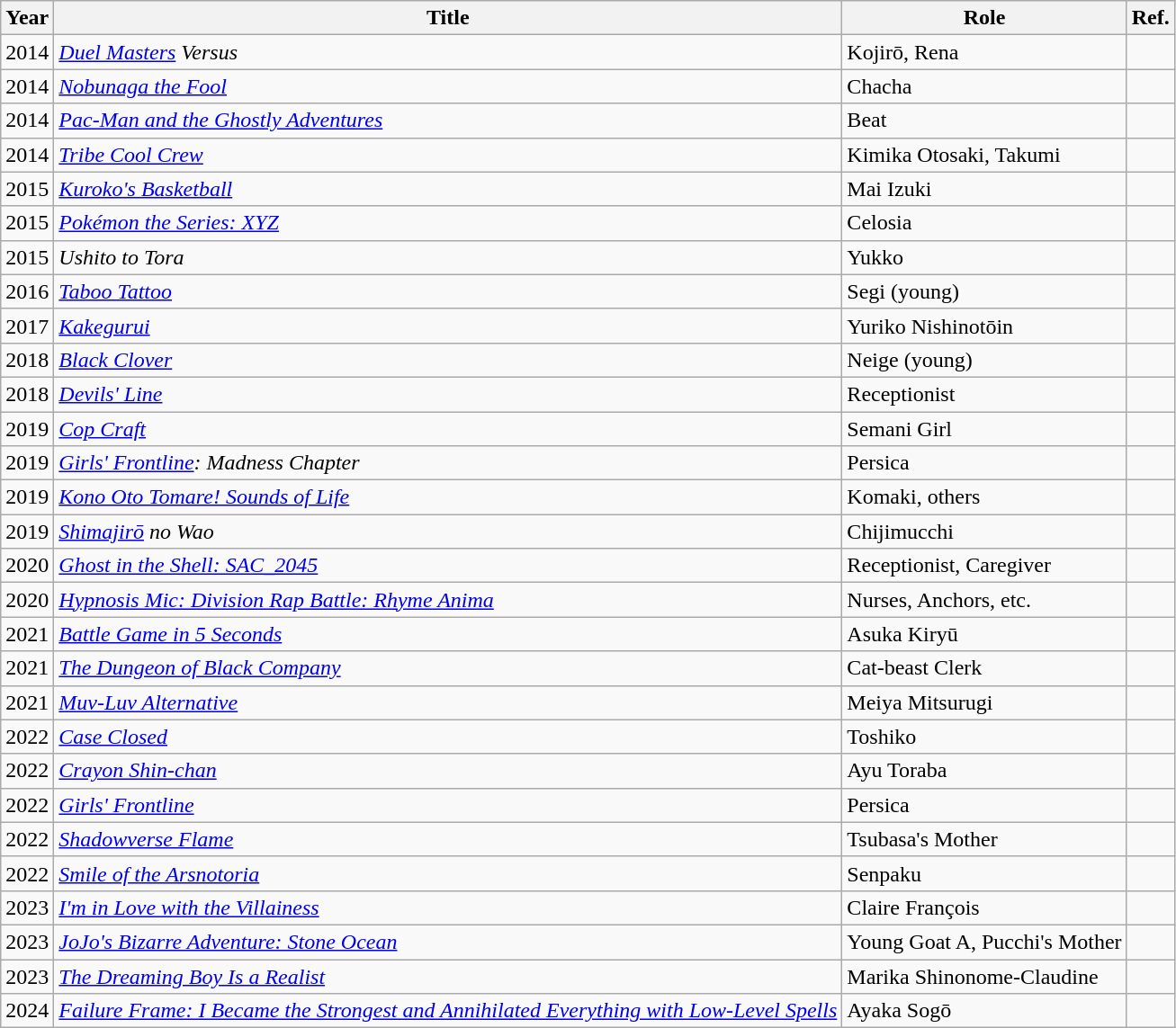<table class="wikitable sortable plainrowheaders">
<tr>
<th scope="col">Year</th>
<th scope="col">Title</th>
<th scope="col">Role</th>
<th scope="col" class="unsortable">Ref.</th>
</tr>
<tr>
<td>2014</td>
<td><em><a href='#'>Duel Masters</a> Versus</em></td>
<td>Kojirō, Rena</td>
<td></td>
</tr>
<tr>
<td>2014</td>
<td><em><a href='#'>Nobunaga the Fool</a></em></td>
<td>Chacha</td>
<td></td>
</tr>
<tr>
<td>2014</td>
<td><em><a href='#'>Pac-Man and the Ghostly Adventures</a></em></td>
<td>Beat</td>
<td></td>
</tr>
<tr>
<td>2014</td>
<td><em><a href='#'>Tribe Cool Crew</a></em></td>
<td>Kimika Otosaki, Takumi</td>
<td></td>
</tr>
<tr>
<td>2015</td>
<td><em><a href='#'>Kuroko's Basketball</a></em></td>
<td>Mai Izuki</td>
<td></td>
</tr>
<tr>
<td>2015</td>
<td><em><a href='#'>Pokémon the Series: XYZ</a></em></td>
<td>Celosia</td>
<td></td>
</tr>
<tr>
<td>2015</td>
<td><em>Ushito to Tora</em></td>
<td>Yukko</td>
<td></td>
</tr>
<tr>
<td>2016</td>
<td><em><a href='#'>Taboo Tattoo</a></em></td>
<td>Segi (young)</td>
<td></td>
</tr>
<tr>
<td>2017</td>
<td><em><a href='#'>Kakegurui</a></em></td>
<td>Yuriko Nishinotōin</td>
<td></td>
</tr>
<tr>
<td>2018</td>
<td><em><a href='#'>Black Clover</a></em></td>
<td>Neige (young)</td>
<td></td>
</tr>
<tr>
<td>2018</td>
<td><em><a href='#'>Devils' Line</a></em></td>
<td>Receptionist</td>
<td></td>
</tr>
<tr>
<td>2019</td>
<td><em><a href='#'>Cop Craft</a></em></td>
<td>Semani Girl</td>
<td></td>
</tr>
<tr>
<td>2019</td>
<td><em><a href='#'>Girls' Frontline</a>: Madness Chapter</em></td>
<td>Persica</td>
<td></td>
</tr>
<tr>
<td>2019</td>
<td><em><a href='#'>Kono Oto Tomare! Sounds of Life</a></em></td>
<td>Komaki, others</td>
<td></td>
</tr>
<tr>
<td>2019</td>
<td><em><a href='#'>Shimajirō</a> no Wao</em></td>
<td>Chijimucchi</td>
<td></td>
</tr>
<tr>
<td>2020</td>
<td><em><a href='#'>Ghost in the Shell: SAC_2045</a></em></td>
<td>Receptionist, Caregiver</td>
<td></td>
</tr>
<tr>
<td>2020</td>
<td><em><a href='#'>Hypnosis Mic: Division Rap Battle: Rhyme Anima</a></em></td>
<td>Nurses, Anchors, etc.</td>
<td></td>
</tr>
<tr>
<td>2021</td>
<td><em><a href='#'>Battle Game in 5 Seconds</a></em></td>
<td>Asuka Kiryū</td>
<td></td>
</tr>
<tr>
<td>2021</td>
<td><em><a href='#'>The Dungeon of Black Company</a></em></td>
<td>Cat-beast Clerk</td>
<td></td>
</tr>
<tr>
<td>2021</td>
<td><em><a href='#'>Muv-Luv Alternative</a></em></td>
<td>Meiya Mitsurugi</td>
<td></td>
</tr>
<tr>
<td>2022</td>
<td><em><a href='#'>Case Closed</a></em></td>
<td>Toshiko</td>
<td></td>
</tr>
<tr>
<td>2022</td>
<td><em><a href='#'>Crayon Shin-chan</a></em></td>
<td>Ayu Toraba</td>
<td></td>
</tr>
<tr>
<td>2022</td>
<td><em><a href='#'>Girls' Frontline</a></em></td>
<td>Persica</td>
<td></td>
</tr>
<tr>
<td>2022</td>
<td><em><a href='#'>Shadowverse Flame</a></em></td>
<td>Tsubasa's Mother</td>
<td></td>
</tr>
<tr>
<td>2022</td>
<td><em><a href='#'>Smile of the Arsnotoria</a></em></td>
<td>Senpaku</td>
<td></td>
</tr>
<tr>
<td>2023</td>
<td><em><a href='#'>I'm in Love with the Villainess</a></em></td>
<td>Claire François</td>
<td></td>
</tr>
<tr>
<td>2023</td>
<td><em><a href='#'>JoJo's Bizarre Adventure: Stone Ocean</a></em></td>
<td>Young Goat A, Pucchi's Mother</td>
<td></td>
</tr>
<tr>
<td>2023</td>
<td><em><a href='#'>The Dreaming Boy Is a Realist</a></em></td>
<td>Marika Shinonome-Claudine</td>
<td></td>
</tr>
<tr>
<td>2024</td>
<td><em><a href='#'>Failure Frame: I Became the Strongest and Annihilated Everything with Low-Level Spells</a></em></td>
<td>Ayaka Sogō</td>
<td></td>
</tr>
</table>
